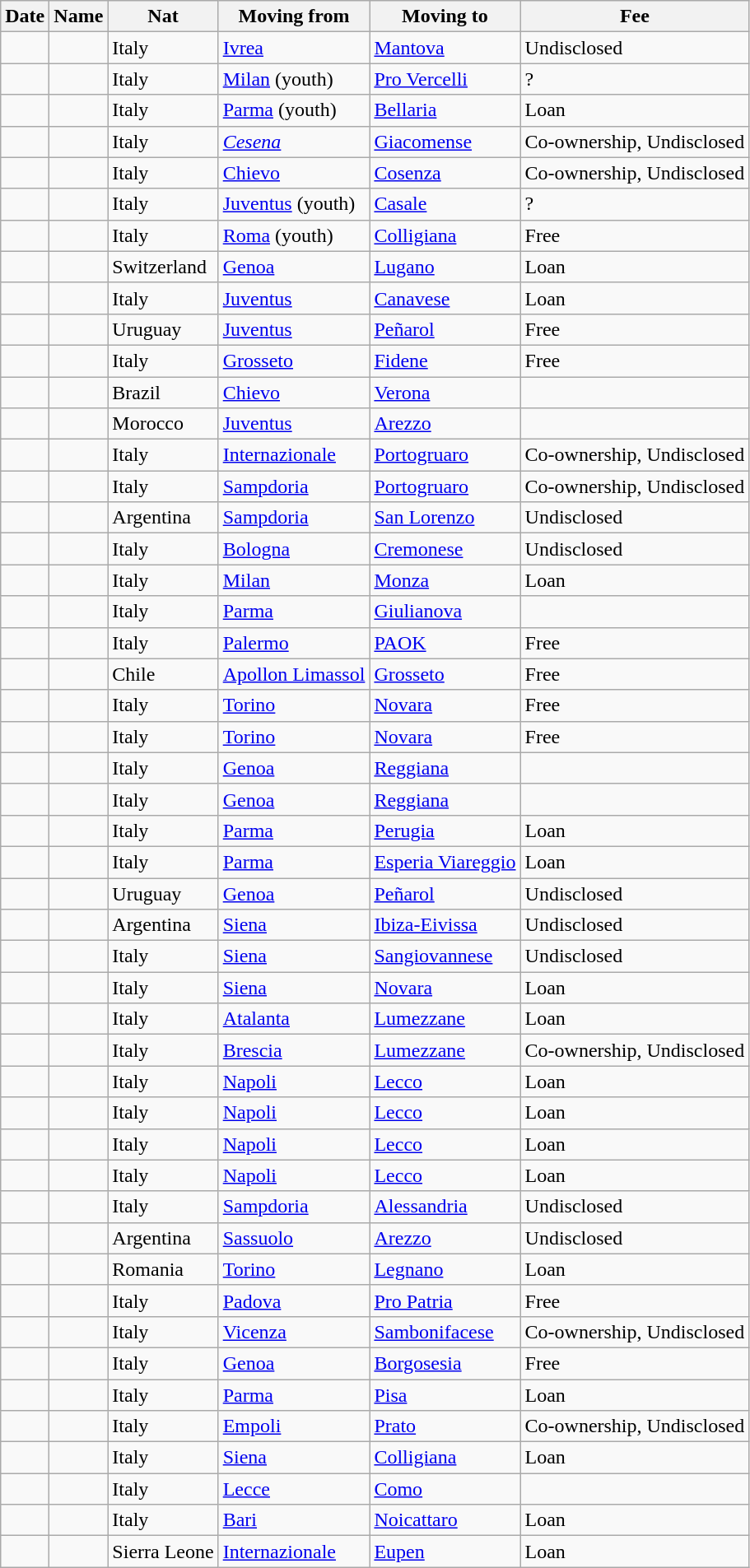<table class="wikitable sortable">
<tr>
<th>Date</th>
<th>Name</th>
<th>Nat</th>
<th>Moving from</th>
<th>Moving to</th>
<th>Fee</th>
</tr>
<tr>
<td></td>
<td></td>
<td>Italy</td>
<td><a href='#'>Ivrea</a></td>
<td><a href='#'>Mantova</a></td>
<td>Undisclosed</td>
</tr>
<tr>
<td></td>
<td></td>
<td>Italy</td>
<td><a href='#'>Milan</a> (youth)</td>
<td><a href='#'>Pro Vercelli</a></td>
<td>?</td>
</tr>
<tr>
<td></td>
<td></td>
<td>Italy</td>
<td><a href='#'>Parma</a> (youth)</td>
<td><a href='#'>Bellaria</a></td>
<td>Loan</td>
</tr>
<tr>
<td></td>
<td></td>
<td>Italy</td>
<td><em><a href='#'>Cesena</a></em></td>
<td><a href='#'>Giacomense</a></td>
<td>Co-ownership, Undisclosed</td>
</tr>
<tr>
<td></td>
<td></td>
<td>Italy</td>
<td><a href='#'>Chievo</a></td>
<td><a href='#'>Cosenza</a></td>
<td>Co-ownership, Undisclosed</td>
</tr>
<tr>
<td></td>
<td></td>
<td>Italy</td>
<td><a href='#'>Juventus</a> (youth)</td>
<td><a href='#'>Casale</a></td>
<td>?</td>
</tr>
<tr>
<td></td>
<td></td>
<td>Italy</td>
<td><a href='#'>Roma</a> (youth)</td>
<td><a href='#'>Colligiana</a></td>
<td>Free</td>
</tr>
<tr>
<td></td>
<td></td>
<td>Switzerland</td>
<td><a href='#'>Genoa</a></td>
<td> <a href='#'>Lugano</a></td>
<td>Loan</td>
</tr>
<tr>
<td></td>
<td></td>
<td>Italy</td>
<td><a href='#'>Juventus</a></td>
<td><a href='#'>Canavese</a></td>
<td>Loan</td>
</tr>
<tr>
<td></td>
<td></td>
<td>Uruguay</td>
<td><a href='#'>Juventus</a></td>
<td> <a href='#'>Peñarol</a></td>
<td>Free</td>
</tr>
<tr>
<td></td>
<td></td>
<td>Italy</td>
<td><a href='#'>Grosseto</a></td>
<td><a href='#'>Fidene</a></td>
<td>Free</td>
</tr>
<tr>
<td></td>
<td></td>
<td>Brazil</td>
<td><a href='#'>Chievo</a></td>
<td><a href='#'>Verona</a></td>
<td></td>
</tr>
<tr>
<td></td>
<td></td>
<td>Morocco</td>
<td><a href='#'>Juventus</a></td>
<td><a href='#'>Arezzo</a></td>
<td></td>
</tr>
<tr>
<td></td>
<td></td>
<td>Italy</td>
<td><a href='#'>Internazionale</a></td>
<td><a href='#'>Portogruaro</a></td>
<td>Co-ownership, Undisclosed</td>
</tr>
<tr>
<td></td>
<td></td>
<td>Italy</td>
<td><a href='#'>Sampdoria</a></td>
<td><a href='#'>Portogruaro</a></td>
<td>Co-ownership, Undisclosed</td>
</tr>
<tr>
<td></td>
<td></td>
<td>Argentina</td>
<td><a href='#'>Sampdoria</a></td>
<td> <a href='#'>San Lorenzo</a></td>
<td>Undisclosed</td>
</tr>
<tr>
<td></td>
<td></td>
<td>Italy</td>
<td><a href='#'>Bologna</a></td>
<td><a href='#'>Cremonese</a></td>
<td>Undisclosed</td>
</tr>
<tr>
<td></td>
<td></td>
<td>Italy</td>
<td><a href='#'>Milan</a></td>
<td><a href='#'>Monza</a></td>
<td>Loan</td>
</tr>
<tr>
<td></td>
<td></td>
<td>Italy</td>
<td><a href='#'>Parma</a></td>
<td><a href='#'>Giulianova</a></td>
<td></td>
</tr>
<tr>
<td></td>
<td></td>
<td>Italy</td>
<td><a href='#'>Palermo</a></td>
<td> <a href='#'>PAOK</a></td>
<td>Free</td>
</tr>
<tr>
<td></td>
<td></td>
<td>Chile</td>
<td> <a href='#'>Apollon Limassol</a></td>
<td><a href='#'>Grosseto</a></td>
<td>Free</td>
</tr>
<tr>
<td></td>
<td></td>
<td>Italy</td>
<td><a href='#'>Torino</a></td>
<td><a href='#'>Novara</a></td>
<td>Free</td>
</tr>
<tr>
<td></td>
<td></td>
<td>Italy</td>
<td><a href='#'>Torino</a></td>
<td><a href='#'>Novara</a></td>
<td>Free</td>
</tr>
<tr>
<td></td>
<td></td>
<td>Italy</td>
<td><a href='#'>Genoa</a></td>
<td><a href='#'>Reggiana</a></td>
<td></td>
</tr>
<tr>
<td></td>
<td></td>
<td>Italy</td>
<td><a href='#'>Genoa</a></td>
<td><a href='#'>Reggiana</a></td>
<td></td>
</tr>
<tr>
<td></td>
<td></td>
<td>Italy</td>
<td><a href='#'>Parma</a></td>
<td><a href='#'>Perugia</a></td>
<td>Loan</td>
</tr>
<tr>
<td></td>
<td></td>
<td>Italy</td>
<td><a href='#'>Parma</a></td>
<td><a href='#'>Esperia Viareggio</a></td>
<td>Loan</td>
</tr>
<tr>
<td></td>
<td></td>
<td>Uruguay</td>
<td><a href='#'>Genoa</a></td>
<td> <a href='#'>Peñarol</a></td>
<td>Undisclosed</td>
</tr>
<tr>
<td></td>
<td></td>
<td>Argentina</td>
<td><a href='#'>Siena</a></td>
<td> <a href='#'>Ibiza-Eivissa</a></td>
<td>Undisclosed</td>
</tr>
<tr>
<td></td>
<td></td>
<td>Italy</td>
<td><a href='#'>Siena</a></td>
<td><a href='#'>Sangiovannese</a></td>
<td>Undisclosed</td>
</tr>
<tr>
<td></td>
<td></td>
<td>Italy</td>
<td><a href='#'>Siena</a></td>
<td><a href='#'>Novara</a></td>
<td>Loan</td>
</tr>
<tr>
<td></td>
<td></td>
<td>Italy</td>
<td><a href='#'>Atalanta</a></td>
<td><a href='#'>Lumezzane</a></td>
<td>Loan</td>
</tr>
<tr>
<td></td>
<td></td>
<td>Italy</td>
<td><a href='#'>Brescia</a></td>
<td><a href='#'>Lumezzane</a></td>
<td>Co-ownership, Undisclosed</td>
</tr>
<tr>
<td></td>
<td></td>
<td>Italy</td>
<td><a href='#'>Napoli</a></td>
<td><a href='#'>Lecco</a></td>
<td>Loan</td>
</tr>
<tr>
<td></td>
<td></td>
<td>Italy</td>
<td><a href='#'>Napoli</a></td>
<td><a href='#'>Lecco</a></td>
<td>Loan</td>
</tr>
<tr>
<td></td>
<td></td>
<td>Italy</td>
<td><a href='#'>Napoli</a></td>
<td><a href='#'>Lecco</a></td>
<td>Loan</td>
</tr>
<tr>
<td></td>
<td></td>
<td>Italy</td>
<td><a href='#'>Napoli</a></td>
<td><a href='#'>Lecco</a></td>
<td>Loan</td>
</tr>
<tr>
<td></td>
<td></td>
<td>Italy</td>
<td><a href='#'>Sampdoria</a></td>
<td><a href='#'>Alessandria</a></td>
<td>Undisclosed</td>
</tr>
<tr>
<td></td>
<td></td>
<td>Argentina</td>
<td><a href='#'>Sassuolo</a></td>
<td><a href='#'>Arezzo</a></td>
<td>Undisclosed</td>
</tr>
<tr>
<td></td>
<td></td>
<td>Romania</td>
<td><a href='#'>Torino</a></td>
<td><a href='#'>Legnano</a></td>
<td>Loan</td>
</tr>
<tr>
<td></td>
<td></td>
<td>Italy</td>
<td><a href='#'>Padova</a></td>
<td><a href='#'>Pro Patria</a></td>
<td>Free</td>
</tr>
<tr>
<td></td>
<td></td>
<td>Italy</td>
<td><a href='#'>Vicenza</a></td>
<td><a href='#'>Sambonifacese</a></td>
<td>Co-ownership, Undisclosed</td>
</tr>
<tr>
<td></td>
<td></td>
<td>Italy</td>
<td><a href='#'>Genoa</a></td>
<td><a href='#'>Borgosesia</a></td>
<td>Free</td>
</tr>
<tr>
<td></td>
<td></td>
<td>Italy</td>
<td><a href='#'>Parma</a></td>
<td><a href='#'>Pisa</a></td>
<td>Loan</td>
</tr>
<tr>
<td></td>
<td></td>
<td>Italy</td>
<td><a href='#'>Empoli</a></td>
<td><a href='#'>Prato</a></td>
<td>Co-ownership, Undisclosed</td>
</tr>
<tr>
<td></td>
<td></td>
<td>Italy</td>
<td><a href='#'>Siena</a></td>
<td><a href='#'>Colligiana</a></td>
<td>Loan</td>
</tr>
<tr>
<td></td>
<td></td>
<td>Italy</td>
<td><a href='#'>Lecce</a></td>
<td><a href='#'>Como</a></td>
<td></td>
</tr>
<tr>
<td></td>
<td></td>
<td>Italy</td>
<td><a href='#'>Bari</a></td>
<td><a href='#'>Noicattaro</a></td>
<td>Loan</td>
</tr>
<tr>
<td></td>
<td></td>
<td>Sierra Leone</td>
<td><a href='#'>Internazionale</a></td>
<td> <a href='#'>Eupen</a></td>
<td>Loan</td>
</tr>
</table>
